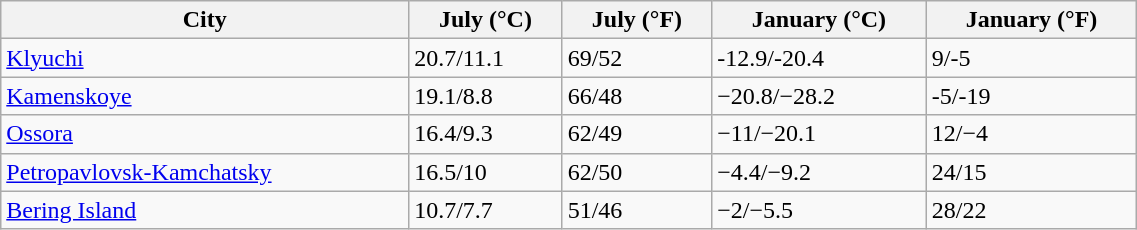<table class="wikitable sortable" style="width:60%;">
<tr>
<th>City</th>
<th>July (°C)</th>
<th>July (°F)</th>
<th>January (°C)</th>
<th>January (°F)</th>
</tr>
<tr>
<td><a href='#'>Klyuchi</a></td>
<td>20.7/11.1</td>
<td>69/52</td>
<td>-12.9/-20.4</td>
<td>9/-5</td>
</tr>
<tr>
<td><a href='#'>Kamenskoye</a></td>
<td>19.1/8.8</td>
<td>66/48</td>
<td>−20.8/−28.2</td>
<td>-5/-19</td>
</tr>
<tr>
<td><a href='#'>Ossora</a></td>
<td>16.4/9.3</td>
<td>62/49</td>
<td>−11/−20.1</td>
<td>12/−4</td>
</tr>
<tr>
<td><a href='#'>Petropavlovsk-Kamchatsky</a></td>
<td>16.5/10</td>
<td>62/50</td>
<td>−4.4/−9.2</td>
<td>24/15</td>
</tr>
<tr>
<td><a href='#'>Bering Island</a></td>
<td>10.7/7.7</td>
<td>51/46</td>
<td>−2/−5.5</td>
<td>28/22</td>
</tr>
</table>
